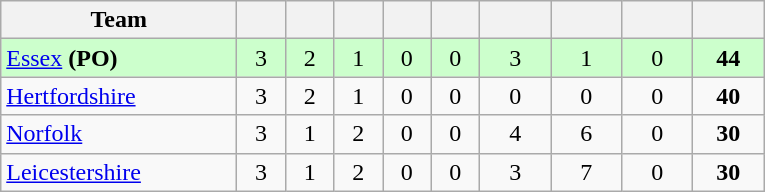<table class="wikitable" style="text-align:center">
<tr>
<th width="150">Team</th>
<th width="25"></th>
<th width="25"></th>
<th width="25"></th>
<th width="25"></th>
<th width="25"></th>
<th width="40"></th>
<th width="40"></th>
<th width="40"></th>
<th width="40"></th>
</tr>
<tr style="background:#cfc">
<td style="text-align:left"><a href='#'>Essex</a> <strong>(PO)</strong></td>
<td>3</td>
<td>2</td>
<td>1</td>
<td>0</td>
<td>0</td>
<td>3</td>
<td>1</td>
<td>0</td>
<td><strong>44</strong></td>
</tr>
<tr>
<td style="text-align:left"><a href='#'>Hertfordshire</a></td>
<td>3</td>
<td>2</td>
<td>1</td>
<td>0</td>
<td>0</td>
<td>0</td>
<td>0</td>
<td>0</td>
<td><strong>40</strong></td>
</tr>
<tr>
<td style="text-align:left"><a href='#'>Norfolk</a></td>
<td>3</td>
<td>1</td>
<td>2</td>
<td>0</td>
<td>0</td>
<td>4</td>
<td>6</td>
<td>0</td>
<td><strong>30</strong></td>
</tr>
<tr>
<td style="text-align:left"><a href='#'>Leicestershire</a></td>
<td>3</td>
<td>1</td>
<td>2</td>
<td>0</td>
<td>0</td>
<td>3</td>
<td>7</td>
<td>0</td>
<td><strong>30</strong></td>
</tr>
</table>
